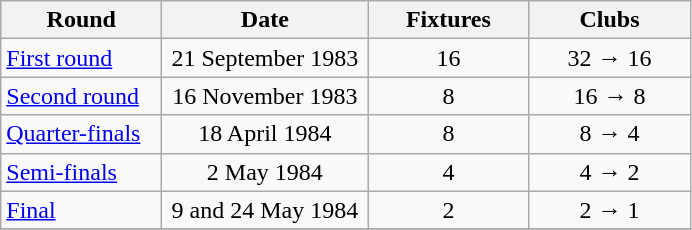<table class="wikitable" style="text-align:left">
<tr>
<th width=100>Round</th>
<th width=130>Date</th>
<th width=100>Fixtures</th>
<th width=100>Clubs</th>
</tr>
<tr>
<td><a href='#'>First round</a></td>
<td align="center">21 September 1983</td>
<td align="center">16</td>
<td align="center">32 → 16</td>
</tr>
<tr>
<td><a href='#'>Second round</a></td>
<td align="center">16 November 1983</td>
<td align="center">8</td>
<td align="center">16 → 8</td>
</tr>
<tr>
<td><a href='#'>Quarter-finals</a></td>
<td align="center">18 April 1984</td>
<td align="center">8</td>
<td align="center">8 → 4</td>
</tr>
<tr>
<td><a href='#'>Semi-finals</a></td>
<td align="center">2 May 1984</td>
<td align="center">4</td>
<td align="center">4 → 2</td>
</tr>
<tr>
<td><a href='#'>Final</a></td>
<td align="center">9 and 24 May 1984</td>
<td align="center">2</td>
<td align="center">2 → 1</td>
</tr>
<tr>
</tr>
</table>
